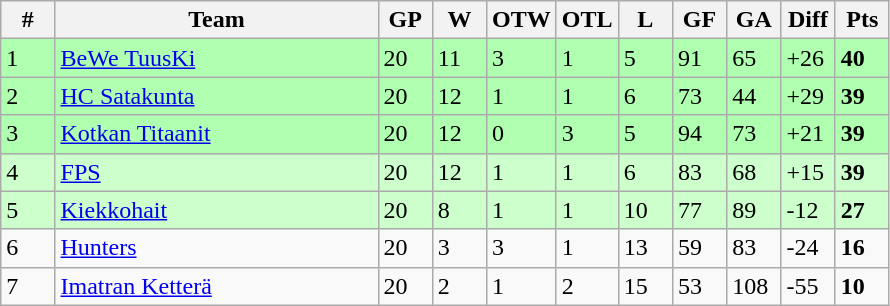<table class="wikitable">
<tr>
<th style="min-width:1.8em;">#</th>
<th style="min-width: 13em;">Team</th>
<th style="min-width: 1.8em;">GP</th>
<th style="min-width: 1.8em;">W</th>
<th style="min-width: 1.8em;">OTW</th>
<th style="min-width: 1.8em;">OTL</th>
<th style="min-width: 1.8em;">L</th>
<th style="min-width: 1.8em;">GF</th>
<th style="min-width: 1.8em;">GA</th>
<th style="min-width: 1.8em;">Diff</th>
<th style="min-width: 1.8em;">Pts</th>
</tr>
<tr style="background:#B0FFB0;">
<td>1</td>
<td style="text-align:left;"><a href='#'>BeWe TuusKi</a></td>
<td>20</td>
<td>11</td>
<td>3</td>
<td>1</td>
<td>5</td>
<td>91</td>
<td>65</td>
<td>+26</td>
<td style="font-weight:bold;">40</td>
</tr>
<tr style="background:#B0FFB0;">
<td>2</td>
<td style="text-align:left;"><a href='#'>HC Satakunta</a></td>
<td>20</td>
<td>12</td>
<td>1</td>
<td>1</td>
<td>6</td>
<td>73</td>
<td>44</td>
<td>+29</td>
<td style="font-weight:bold;">39</td>
</tr>
<tr style="background:#B0FFB0;">
<td>3</td>
<td style="text-align:left;"><a href='#'>Kotkan Titaanit</a></td>
<td>20</td>
<td>12</td>
<td>0</td>
<td>3</td>
<td>5</td>
<td>94</td>
<td>73</td>
<td>+21</td>
<td style="font-weight:bold;">39</td>
</tr>
<tr style="background:#CCFFCC;">
<td>4</td>
<td style="text-align:left;"><a href='#'>FPS</a></td>
<td>20</td>
<td>12</td>
<td>1</td>
<td>1</td>
<td>6</td>
<td>83</td>
<td>68</td>
<td>+15</td>
<td style="font-weight:bold;">39</td>
</tr>
<tr style="background:#CCFFCC;">
<td>5</td>
<td style="text-align:left;"><a href='#'>Kiekkohait</a></td>
<td>20</td>
<td>8</td>
<td>1</td>
<td>1</td>
<td>10</td>
<td>77</td>
<td>89</td>
<td>-12</td>
<td style="font-weight:bold;">27</td>
</tr>
<tr style="">
<td>6</td>
<td style="text-align:left;"><a href='#'>Hunters</a></td>
<td>20</td>
<td>3</td>
<td>3</td>
<td>1</td>
<td>13</td>
<td>59</td>
<td>83</td>
<td>-24</td>
<td style="font-weight:bold;">16</td>
</tr>
<tr style="">
<td>7</td>
<td style="text-align:left;"><a href='#'>Imatran Ketterä</a></td>
<td>20</td>
<td>2</td>
<td>1</td>
<td>2</td>
<td>15</td>
<td>53</td>
<td>108</td>
<td>-55</td>
<td style="font-weight:bold;">10</td>
</tr>
</table>
